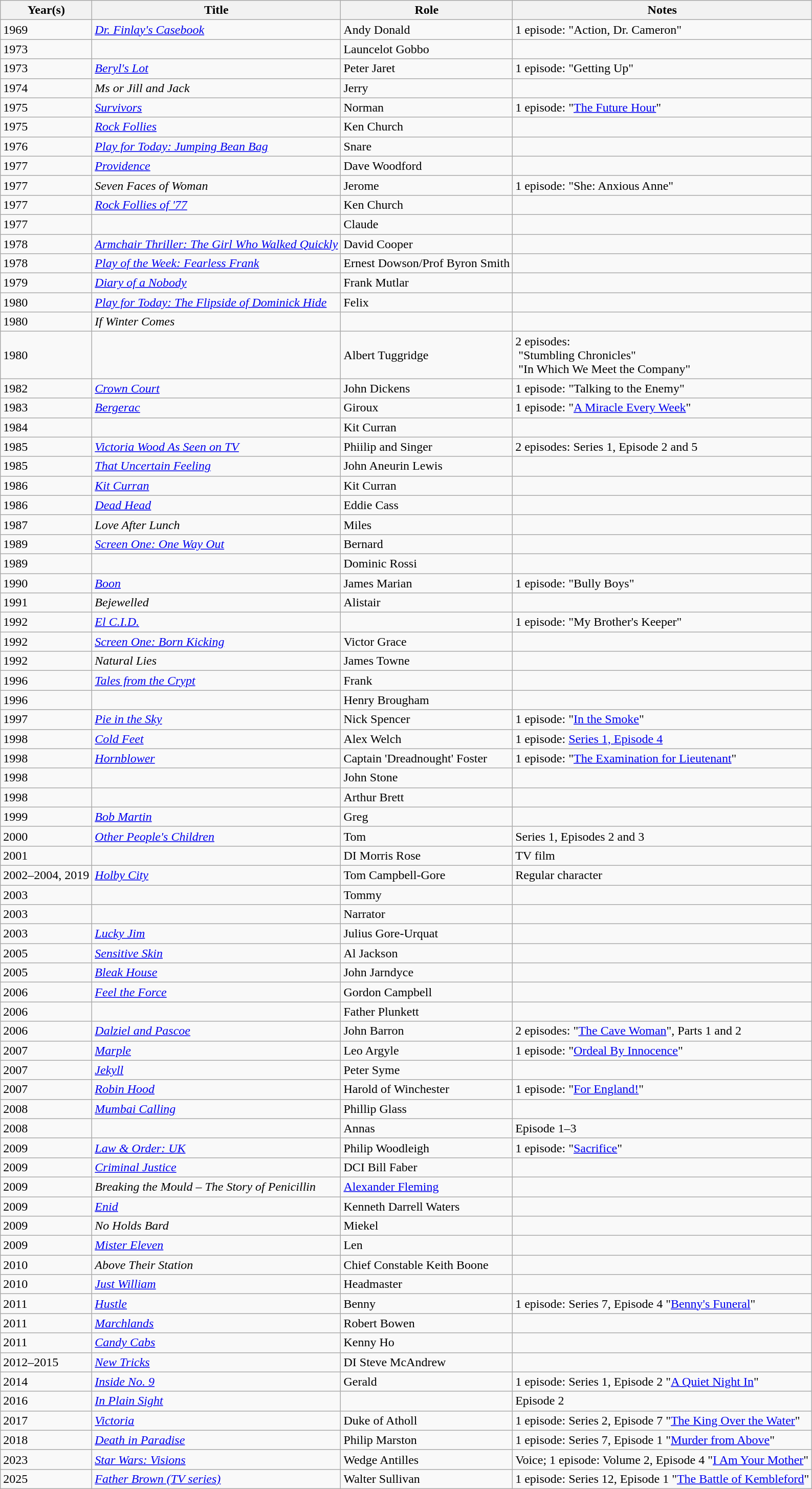<table class="wikitable sortable">
<tr>
<th>Year(s)</th>
<th>Title</th>
<th>Role</th>
<th class="unsortable">Notes</th>
</tr>
<tr>
<td>1969</td>
<td><em><a href='#'>Dr. Finlay's Casebook</a></em></td>
<td>Andy Donald</td>
<td>1 episode: "Action, Dr. Cameron"</td>
</tr>
<tr>
<td>1973</td>
<td><em></em></td>
<td>Launcelot Gobbo</td>
<td></td>
</tr>
<tr>
<td>1973</td>
<td><em><a href='#'>Beryl's Lot</a></em></td>
<td>Peter Jaret</td>
<td>1 episode: "Getting Up"</td>
</tr>
<tr>
<td>1974</td>
<td><em>Ms or Jill and Jack</em></td>
<td>Jerry</td>
<td></td>
</tr>
<tr>
<td>1975</td>
<td><em><a href='#'>Survivors</a></em></td>
<td>Norman</td>
<td>1 episode: "<a href='#'>The Future Hour</a>"</td>
</tr>
<tr>
<td>1975</td>
<td><em><a href='#'>Rock Follies</a></em></td>
<td>Ken Church</td>
<td></td>
</tr>
<tr>
<td>1976</td>
<td><em><a href='#'>Play for Today: Jumping Bean Bag</a></em></td>
<td>Snare</td>
<td></td>
</tr>
<tr>
<td>1977</td>
<td><em><a href='#'>Providence</a></em></td>
<td>Dave Woodford</td>
<td></td>
</tr>
<tr>
<td>1977</td>
<td><em>Seven Faces of Woman</em></td>
<td>Jerome</td>
<td>1 episode: "She: Anxious Anne"</td>
</tr>
<tr>
<td>1977</td>
<td><em><a href='#'>Rock Follies of '77</a></em></td>
<td>Ken Church</td>
<td></td>
</tr>
<tr>
<td>1977</td>
<td><em></em></td>
<td>Claude</td>
<td></td>
</tr>
<tr>
<td>1978</td>
<td><em><a href='#'>Armchair Thriller: The Girl Who Walked Quickly</a></em></td>
<td>David Cooper</td>
<td></td>
</tr>
<tr>
<td>1978</td>
<td><em><a href='#'>Play of the Week: Fearless Frank</a></em></td>
<td>Ernest Dowson/Prof Byron Smith</td>
<td></td>
</tr>
<tr>
<td>1979</td>
<td><em><a href='#'>Diary of a Nobody</a></em></td>
<td>Frank Mutlar</td>
<td></td>
</tr>
<tr>
<td>1980</td>
<td><em><a href='#'>Play for Today: The Flipside of Dominick Hide</a></em></td>
<td>Felix</td>
<td></td>
</tr>
<tr>
<td>1980</td>
<td><em>If Winter Comes</em></td>
<td></td>
<td></td>
</tr>
<tr>
<td>1980</td>
<td><em></em></td>
<td>Albert Tuggridge</td>
<td>2 episodes:<br> "Stumbling Chronicles"<br> "In Which We Meet the Company"</td>
</tr>
<tr>
<td>1982</td>
<td><em><a href='#'>Crown Court</a></em></td>
<td>John Dickens</td>
<td>1 episode: "Talking to the Enemy"</td>
</tr>
<tr>
<td>1983</td>
<td><em><a href='#'>Bergerac</a></em></td>
<td>Giroux</td>
<td>1 episode: "<a href='#'>A Miracle Every Week</a>"</td>
</tr>
<tr>
<td>1984</td>
<td><em></em></td>
<td>Kit Curran</td>
<td></td>
</tr>
<tr>
<td>1985</td>
<td><em><a href='#'>Victoria Wood As Seen on TV</a></em></td>
<td>Phiilip and Singer</td>
<td>2 episodes: Series 1, Episode 2 and 5</td>
</tr>
<tr>
<td>1985</td>
<td><em><a href='#'>That Uncertain Feeling</a></em></td>
<td>John Aneurin Lewis</td>
<td></td>
</tr>
<tr>
<td>1986</td>
<td><em><a href='#'>Kit Curran</a></em></td>
<td>Kit Curran</td>
<td></td>
</tr>
<tr>
<td>1986</td>
<td><em><a href='#'>Dead Head</a></em></td>
<td>Eddie Cass</td>
<td></td>
</tr>
<tr>
<td>1987</td>
<td><em>Love After Lunch</em></td>
<td>Miles</td>
<td></td>
</tr>
<tr>
<td>1989</td>
<td><em><a href='#'>Screen One: One Way Out</a></em></td>
<td>Bernard</td>
<td></td>
</tr>
<tr>
<td>1989</td>
<td><em></em></td>
<td>Dominic Rossi</td>
<td></td>
</tr>
<tr>
<td>1990</td>
<td><em><a href='#'>Boon</a></em></td>
<td>James Marian</td>
<td>1 episode: "Bully Boys"</td>
</tr>
<tr>
<td>1991</td>
<td><em>Bejewelled</em></td>
<td>Alistair</td>
<td></td>
</tr>
<tr>
<td>1992</td>
<td><em><a href='#'>El C.I.D.</a></em></td>
<td></td>
<td>1 episode: "My Brother's Keeper"</td>
</tr>
<tr>
<td>1992</td>
<td><em><a href='#'>Screen One: Born Kicking</a></em></td>
<td>Victor Grace</td>
<td></td>
</tr>
<tr>
<td>1992</td>
<td><em>Natural Lies</em></td>
<td>James Towne</td>
<td></td>
</tr>
<tr>
<td>1996</td>
<td><em><a href='#'>Tales from the Crypt</a></em></td>
<td>Frank</td>
<td></td>
</tr>
<tr>
<td>1996</td>
<td><em></em></td>
<td>Henry Brougham</td>
<td></td>
</tr>
<tr>
<td>1997</td>
<td><em><a href='#'>Pie in the Sky</a></em></td>
<td>Nick Spencer</td>
<td>1 episode: "<a href='#'>In the Smoke</a>"</td>
</tr>
<tr>
<td>1998</td>
<td><em><a href='#'>Cold Feet</a></em></td>
<td>Alex Welch</td>
<td>1 episode: <a href='#'>Series 1, Episode 4</a></td>
</tr>
<tr>
<td>1998</td>
<td><em><a href='#'>Hornblower</a></em></td>
<td>Captain 'Dreadnought' Foster</td>
<td>1 episode: "<a href='#'>The Examination for Lieutenant</a>"</td>
</tr>
<tr>
<td>1998</td>
<td><em></em></td>
<td>John Stone</td>
<td></td>
</tr>
<tr>
<td>1998</td>
<td><em></em></td>
<td>Arthur Brett</td>
<td></td>
</tr>
<tr>
<td>1999</td>
<td><em><a href='#'>Bob Martin</a></em></td>
<td>Greg</td>
<td></td>
</tr>
<tr>
<td>2000</td>
<td><em><a href='#'>Other People's Children</a></em></td>
<td>Tom</td>
<td>Series 1, Episodes 2 and 3</td>
</tr>
<tr>
<td>2001</td>
<td><em></em></td>
<td>DI Morris Rose</td>
<td>TV film</td>
</tr>
<tr>
<td>2002–2004, 2019</td>
<td><em><a href='#'>Holby City</a></em></td>
<td>Tom Campbell-Gore</td>
<td>Regular character</td>
</tr>
<tr>
<td>2003</td>
<td><em></em></td>
<td>Tommy</td>
<td></td>
</tr>
<tr>
<td>2003</td>
<td><em></em></td>
<td>Narrator</td>
<td></td>
</tr>
<tr>
<td>2003</td>
<td><em><a href='#'>Lucky Jim</a></em></td>
<td>Julius Gore-Urquat</td>
<td></td>
</tr>
<tr>
<td>2005</td>
<td><em><a href='#'>Sensitive Skin</a></em></td>
<td>Al Jackson</td>
<td></td>
</tr>
<tr>
<td>2005</td>
<td><em><a href='#'>Bleak House</a></em></td>
<td>John Jarndyce</td>
<td></td>
</tr>
<tr>
<td>2006</td>
<td><em><a href='#'>Feel the Force</a></em></td>
<td>Gordon Campbell</td>
<td></td>
</tr>
<tr>
<td>2006</td>
<td><em></em></td>
<td>Father Plunkett</td>
<td></td>
</tr>
<tr>
<td>2006</td>
<td><em><a href='#'>Dalziel and Pascoe</a></em></td>
<td>John Barron</td>
<td>2 episodes: "<a href='#'>The Cave Woman</a>", Parts 1 and 2</td>
</tr>
<tr>
<td>2007</td>
<td><em><a href='#'>Marple</a></em></td>
<td>Leo Argyle</td>
<td>1 episode: "<a href='#'>Ordeal By Innocence</a>"</td>
</tr>
<tr>
<td>2007</td>
<td><em><a href='#'>Jekyll</a></em></td>
<td>Peter Syme</td>
<td></td>
</tr>
<tr>
<td>2007</td>
<td><em><a href='#'>Robin Hood</a></em></td>
<td>Harold of Winchester</td>
<td>1 episode: "<a href='#'>For England!</a>"</td>
</tr>
<tr>
<td>2008</td>
<td><em><a href='#'>Mumbai Calling</a></em></td>
<td>Phillip Glass</td>
<td></td>
</tr>
<tr>
<td>2008</td>
<td><em></em></td>
<td>Annas</td>
<td>Episode 1–3</td>
</tr>
<tr>
<td>2009</td>
<td><em><a href='#'>Law & Order: UK</a></em></td>
<td>Philip Woodleigh</td>
<td>1 episode: "<a href='#'>Sacrifice</a>"</td>
</tr>
<tr>
<td>2009</td>
<td><em><a href='#'>Criminal Justice</a></em></td>
<td>DCI Bill Faber</td>
<td></td>
</tr>
<tr>
<td>2009</td>
<td><em>Breaking the Mould – The Story of Penicillin</em></td>
<td><a href='#'>Alexander Fleming</a></td>
<td></td>
</tr>
<tr>
<td>2009</td>
<td><em><a href='#'>Enid</a></em></td>
<td>Kenneth Darrell Waters</td>
<td></td>
</tr>
<tr>
<td>2009</td>
<td><em>No Holds Bard</em></td>
<td>Miekel</td>
<td></td>
</tr>
<tr>
<td>2009</td>
<td><em><a href='#'>Mister Eleven</a></em></td>
<td>Len</td>
<td></td>
</tr>
<tr>
<td>2010</td>
<td><em>Above Their Station</em></td>
<td>Chief Constable Keith Boone</td>
<td></td>
</tr>
<tr>
<td>2010</td>
<td><em><a href='#'>Just William</a></em></td>
<td>Headmaster</td>
<td></td>
</tr>
<tr>
<td>2011</td>
<td><em><a href='#'>Hustle</a></em></td>
<td>Benny</td>
<td>1 episode: Series 7, Episode 4 "<a href='#'>Benny's Funeral</a>"</td>
</tr>
<tr>
<td>2011</td>
<td><em><a href='#'>Marchlands</a></em></td>
<td>Robert Bowen</td>
<td></td>
</tr>
<tr>
<td>2011</td>
<td><em><a href='#'>Candy Cabs</a></em></td>
<td>Kenny Ho</td>
<td></td>
</tr>
<tr>
<td>2012–2015</td>
<td><em><a href='#'>New Tricks</a></em></td>
<td>DI Steve McAndrew</td>
<td></td>
</tr>
<tr>
<td>2014</td>
<td><em><a href='#'>Inside No. 9</a></em></td>
<td>Gerald</td>
<td>1 episode: Series 1, Episode 2 "<a href='#'>A Quiet Night In</a>"</td>
</tr>
<tr>
<td>2016</td>
<td><em><a href='#'>In Plain Sight</a></em></td>
<td></td>
<td>Episode 2</td>
</tr>
<tr>
<td>2017</td>
<td><em><a href='#'>Victoria</a></em></td>
<td>Duke of Atholl</td>
<td>1 episode: Series 2, Episode 7 "<a href='#'>The King Over the Water</a>"</td>
</tr>
<tr>
<td>2018</td>
<td><em><a href='#'>Death in Paradise</a></em></td>
<td>Philip Marston</td>
<td>1 episode: Series 7, Episode 1 "<a href='#'>Murder from Above</a>"</td>
</tr>
<tr>
<td>2023</td>
<td><em><a href='#'>Star Wars: Visions</a></em></td>
<td>Wedge Antilles</td>
<td>Voice; 1 episode: Volume 2, Episode 4 "<a href='#'>I Am Your Mother</a>"</td>
</tr>
<tr>
<td>2025</td>
<td><em><a href='#'>Father Brown (TV series)</a></em></td>
<td>Walter Sullivan</td>
<td>1 episode: Series 12, Episode 1 "<a href='#'>The Battle of Kembleford</a>"</td>
</tr>
</table>
